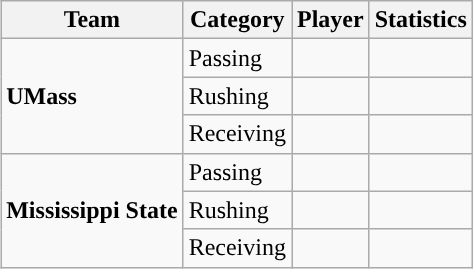<table class="wikitable" style="float: right;">
<tr>
<th>Team</th>
<th>Category</th>
<th>Player</th>
<th>Statistics</th>
</tr>
<tr>
<td rowspan=3><strong>UMass</strong></td>
<td>Passing</td>
<td></td>
<td></td>
</tr>
<tr>
<td>Rushing</td>
<td></td>
<td></td>
</tr>
<tr>
<td>Receiving</td>
<td></td>
<td></td>
</tr>
<tr>
<td rowspan=3><strong>Mississippi State</strong></td>
<td>Passing</td>
<td></td>
<td></td>
</tr>
<tr>
<td>Rushing</td>
<td></td>
<td></td>
</tr>
<tr>
<td>Receiving</td>
<td></td>
<td></td>
</tr>
</table>
